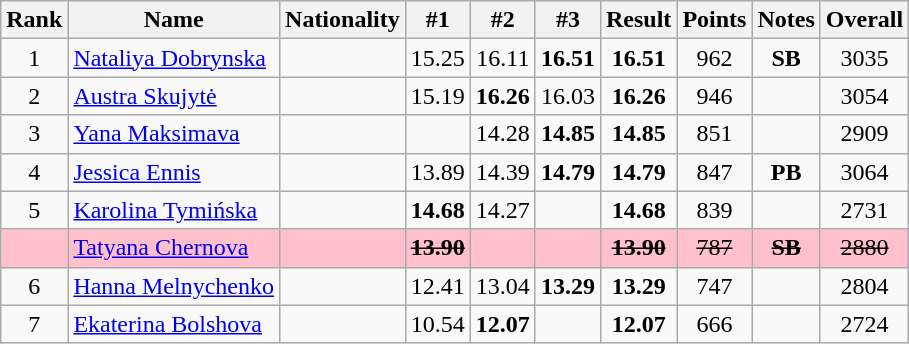<table class="wikitable sortable" style="text-align:center">
<tr>
<th>Rank</th>
<th>Name</th>
<th>Nationality</th>
<th>#1</th>
<th>#2</th>
<th>#3</th>
<th>Result</th>
<th>Points</th>
<th>Notes</th>
<th>Overall</th>
</tr>
<tr>
<td>1</td>
<td align=left><a href='#'>Nataliya Dobrynska</a></td>
<td align=left></td>
<td>15.25</td>
<td>16.11</td>
<td><strong>16.51</strong></td>
<td><strong>16.51</strong></td>
<td>962</td>
<td><strong>SB</strong></td>
<td>3035</td>
</tr>
<tr>
<td>2</td>
<td align=left><a href='#'>Austra Skujytė</a></td>
<td align=left></td>
<td>15.19</td>
<td><strong>16.26</strong></td>
<td>16.03</td>
<td><strong>16.26</strong></td>
<td>946</td>
<td></td>
<td>3054</td>
</tr>
<tr>
<td>3</td>
<td align=left><a href='#'>Yana Maksimava</a></td>
<td align=left></td>
<td></td>
<td>14.28</td>
<td><strong>14.85</strong></td>
<td><strong>14.85</strong></td>
<td>851</td>
<td></td>
<td>2909</td>
</tr>
<tr>
<td>4</td>
<td align=left><a href='#'>Jessica Ennis</a></td>
<td align=left></td>
<td>13.89</td>
<td>14.39</td>
<td><strong>14.79</strong></td>
<td><strong>14.79</strong></td>
<td>847</td>
<td><strong>PB</strong></td>
<td>3064</td>
</tr>
<tr>
<td>5</td>
<td align=left><a href='#'>Karolina Tymińska</a></td>
<td align=left></td>
<td><strong>14.68</strong></td>
<td>14.27</td>
<td></td>
<td><strong>14.68</strong></td>
<td>839</td>
<td></td>
<td>2731</td>
</tr>
<tr bgcolor=pink>
<td></td>
<td align=left><a href='#'>Tatyana Chernova</a></td>
<td align=left></td>
<td><s><strong>13.90</strong> </s></td>
<td></td>
<td></td>
<td><s><strong>13.90</strong> </s></td>
<td><s>787 </s></td>
<td><s><strong>SB</strong> </s></td>
<td><s>2880</s></td>
</tr>
<tr>
<td>6</td>
<td align=left><a href='#'>Hanna Melnychenko</a></td>
<td align=left></td>
<td>12.41</td>
<td>13.04</td>
<td><strong>13.29</strong></td>
<td><strong>13.29</strong></td>
<td>747</td>
<td></td>
<td>2804</td>
</tr>
<tr>
<td>7</td>
<td align=left><a href='#'>Ekaterina Bolshova</a></td>
<td align=left></td>
<td>10.54</td>
<td><strong>12.07</strong></td>
<td></td>
<td><strong>12.07</strong></td>
<td>666</td>
<td></td>
<td>2724</td>
</tr>
</table>
